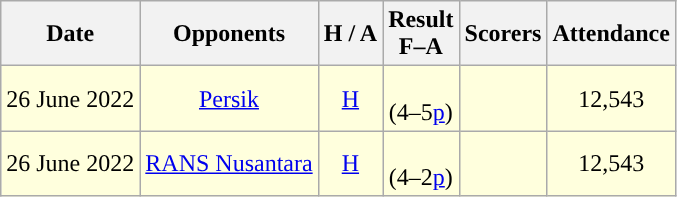<table class="wikitable" style="text-align:center">
<tr>
<th>Date</th>
<th>Opponents</th>
<th>H / A</th>
<th>Result<br>F–A</th>
<th>Scorers</th>
<th>Attendance</th>
</tr>
<tr style="background:#ffffdd">
<td>26 June 2022</td>
<td><a href='#'>Persik</a></td>
<td><a href='#'>H</a></td>
<td><br>(4–5<a href='#'>p</a>)</td>
<td></td>
<td>12,543</td>
</tr>
<tr style="background:#ffffdd">
<td>26 June 2022</td>
<td><a href='#'>RANS Nusantara</a></td>
<td><a href='#'>H</a></td>
<td><br>(4–2<a href='#'>p</a>)</td>
<td></td>
<td>12,543</td>
</tr>
</table>
